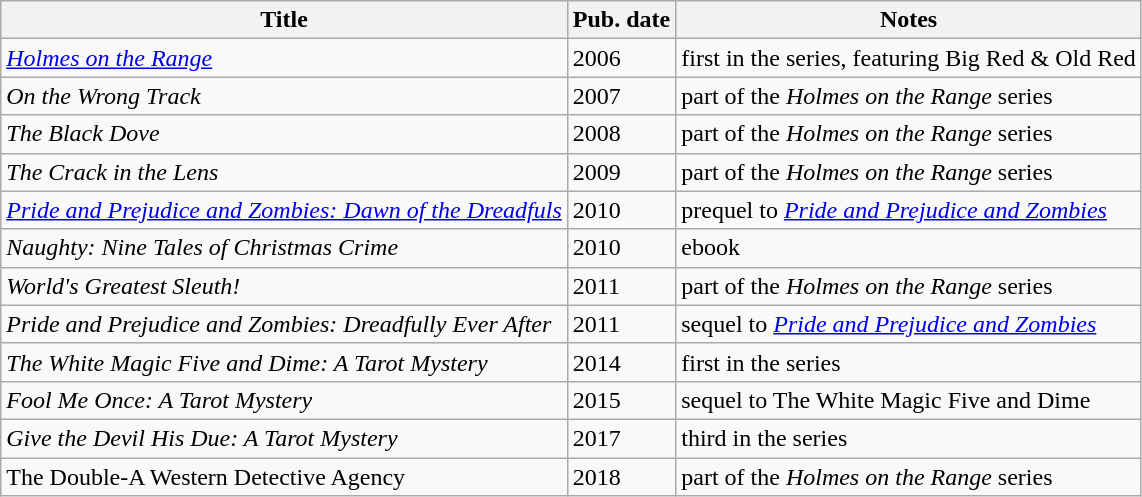<table class="wikitable">
<tr>
<th>Title</th>
<th>Pub. date</th>
<th>Notes</th>
</tr>
<tr>
<td><em><a href='#'>Holmes on the Range</a></em></td>
<td>2006</td>
<td>first in the series, featuring Big Red & Old Red</td>
</tr>
<tr>
<td><em>On the Wrong Track</em></td>
<td>2007</td>
<td>part of the <em>Holmes on the Range</em> series</td>
</tr>
<tr>
<td><em>The Black Dove</em></td>
<td>2008</td>
<td>part of the <em>Holmes on the Range</em> series</td>
</tr>
<tr>
<td><em>The Crack in the Lens</em></td>
<td>2009</td>
<td>part of the <em>Holmes on the Range</em> series</td>
</tr>
<tr>
<td><em><a href='#'>Pride and Prejudice and Zombies: Dawn of the Dreadfuls</a></em></td>
<td>2010</td>
<td>prequel to <em><a href='#'>Pride and Prejudice and Zombies</a></em></td>
</tr>
<tr>
<td><em>Naughty: Nine Tales of Christmas Crime</em></td>
<td>2010</td>
<td>ebook</td>
</tr>
<tr>
<td><em>World's Greatest Sleuth!</em></td>
<td>2011</td>
<td>part of the <em>Holmes on the Range</em> series</td>
</tr>
<tr>
<td><em>Pride and Prejudice and Zombies: Dreadfully Ever After</em></td>
<td>2011</td>
<td>sequel to <em><a href='#'>Pride and Prejudice and Zombies</a></em></td>
</tr>
<tr>
<td><em>The White Magic Five and Dime: A Tarot Mystery</em></td>
<td>2014</td>
<td>first in the series</td>
</tr>
<tr>
<td><em>Fool Me Once: A Tarot Mystery</em></td>
<td>2015</td>
<td>sequel to The White Magic Five and Dime</td>
</tr>
<tr>
<td><em>Give the Devil His Due: A Tarot Mystery</em></td>
<td>2017</td>
<td>third in the series</td>
</tr>
<tr>
<td>The Double-A Western Detective Agency</td>
<td>2018</td>
<td>part of the <em>Holmes on the Range</em> series</td>
</tr>
</table>
